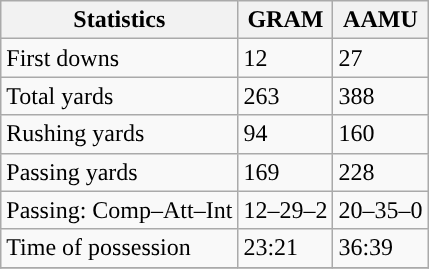<table class="wikitable" style="float: left;">
<tr>
<th>Statistics</th>
<th>GRAM</th>
<th>AAMU</th>
</tr>
<tr>
<td>First downs</td>
<td>12</td>
<td>27</td>
</tr>
<tr>
<td>Total yards</td>
<td>263</td>
<td>388</td>
</tr>
<tr>
<td>Rushing yards</td>
<td>94</td>
<td>160</td>
</tr>
<tr>
<td>Passing yards</td>
<td>169</td>
<td>228</td>
</tr>
<tr>
<td>Passing: Comp–Att–Int</td>
<td>12–29–2</td>
<td>20–35–0</td>
</tr>
<tr>
<td>Time of possession</td>
<td>23:21</td>
<td>36:39</td>
</tr>
<tr>
</tr>
</table>
